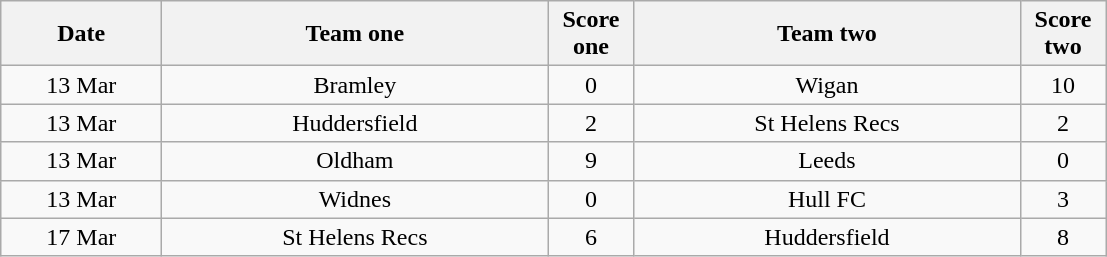<table class="wikitable" style="text-align: center">
<tr>
<th width=100>Date</th>
<th width=250>Team one</th>
<th width=50>Score one</th>
<th width=250>Team two</th>
<th width=50>Score two</th>
</tr>
<tr>
<td>13 Mar</td>
<td>Bramley</td>
<td>0</td>
<td>Wigan</td>
<td>10</td>
</tr>
<tr>
<td>13 Mar</td>
<td>Huddersfield</td>
<td>2</td>
<td>St Helens Recs</td>
<td>2</td>
</tr>
<tr>
<td>13 Mar</td>
<td>Oldham</td>
<td>9</td>
<td>Leeds</td>
<td>0</td>
</tr>
<tr>
<td>13 Mar</td>
<td>Widnes</td>
<td>0</td>
<td>Hull FC</td>
<td>3</td>
</tr>
<tr>
<td>17 Mar</td>
<td>St Helens Recs</td>
<td>6</td>
<td>Huddersfield</td>
<td>8</td>
</tr>
</table>
